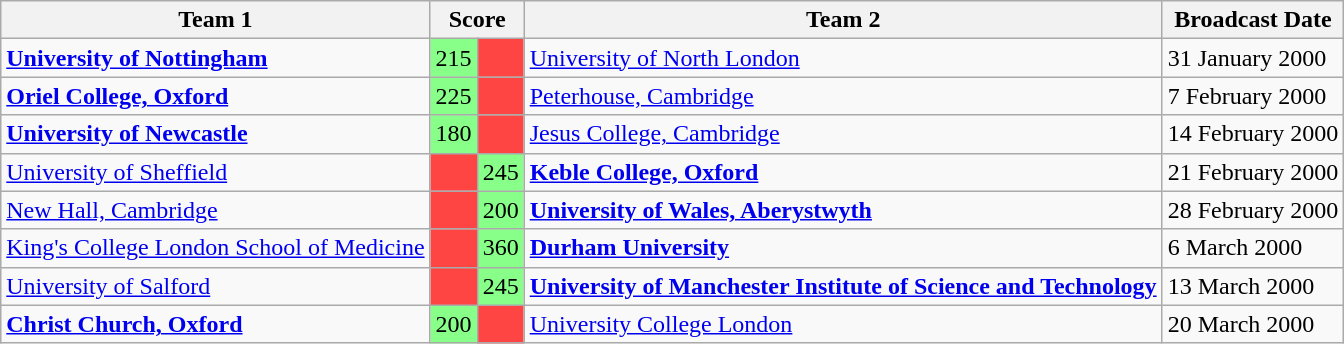<table class="wikitable" border="1">
<tr>
<th>Team 1</th>
<th colspan=2>Score</th>
<th>Team 2</th>
<th>Broadcast Date</th>
</tr>
<tr>
<td><strong><a href='#'>University of Nottingham</a></strong></td>
<td style="background:#88ff88">215</td>
<td style="background:#ff4444"></td>
<td><a href='#'>University of North London</a></td>
<td>31 January 2000</td>
</tr>
<tr>
<td><strong><a href='#'>Oriel College, Oxford</a></strong></td>
<td style="background:#88ff88">225</td>
<td style="background:#ff4444"></td>
<td><a href='#'>Peterhouse, Cambridge</a></td>
<td>7 February 2000</td>
</tr>
<tr>
<td><strong><a href='#'>University of Newcastle</a></strong></td>
<td style="background:#88ff88">180</td>
<td style="background:#ff4444"></td>
<td><a href='#'>Jesus College, Cambridge</a></td>
<td>14 February 2000</td>
</tr>
<tr>
<td><a href='#'>University of Sheffield</a></td>
<td style="background:#ff4444"></td>
<td style="background:#88ff88">245</td>
<td><strong><a href='#'>Keble College, Oxford</a></strong></td>
<td>21 February 2000</td>
</tr>
<tr>
<td><a href='#'>New Hall, Cambridge</a></td>
<td style="background:#ff4444"></td>
<td style="background:#88ff88">200</td>
<td><strong><a href='#'>University of Wales, Aberystwyth</a></strong></td>
<td>28 February 2000</td>
</tr>
<tr>
<td><a href='#'>King's College London School of Medicine</a></td>
<td style="background:#ff4444"></td>
<td style="background:#88ff88">360</td>
<td><strong><a href='#'>Durham University</a></strong></td>
<td>6 March 2000</td>
</tr>
<tr>
<td><a href='#'>University of Salford</a></td>
<td style="background:#ff4444"></td>
<td style="background:#88ff88">245</td>
<td><strong><a href='#'>University of Manchester Institute of Science and Technology</a></strong></td>
<td>13 March 2000</td>
</tr>
<tr>
<td><strong><a href='#'>Christ Church, Oxford</a></strong></td>
<td style="background:#88ff88">200</td>
<td style="background:#ff4444"></td>
<td><a href='#'>University College London</a></td>
<td>20 March 2000</td>
</tr>
</table>
